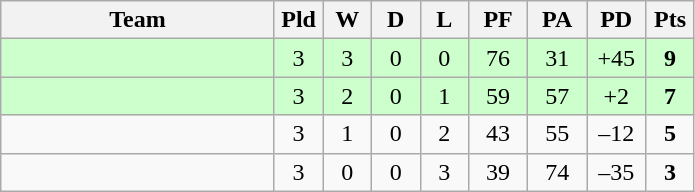<table class="wikitable" style="text-align:center;">
<tr>
<th width=175>Team</th>
<th width=25 abbr="Played">Pld</th>
<th width=25 abbr="Won">W</th>
<th width=25 abbr="Drawn">D</th>
<th width=25 abbr="Lost">L</th>
<th width=32 abbr="Points for">PF</th>
<th width=32 abbr="Points against">PA</th>
<th width=32 abbr="Points difference">PD</th>
<th width=25 abbr="Points">Pts</th>
</tr>
<tr bgcolor=ccffcc>
<td align=left></td>
<td>3</td>
<td>3</td>
<td>0</td>
<td>0</td>
<td>76</td>
<td>31</td>
<td>+45</td>
<td><strong>9</strong></td>
</tr>
<tr bgcolor=ccffcc>
<td align=left></td>
<td>3</td>
<td>2</td>
<td>0</td>
<td>1</td>
<td>59</td>
<td>57</td>
<td>+2</td>
<td><strong>7</strong></td>
</tr>
<tr>
<td align=left></td>
<td>3</td>
<td>1</td>
<td>0</td>
<td>2</td>
<td>43</td>
<td>55</td>
<td>–12</td>
<td><strong>5</strong></td>
</tr>
<tr>
<td align=left></td>
<td>3</td>
<td>0</td>
<td>0</td>
<td>3</td>
<td>39</td>
<td>74</td>
<td>–35</td>
<td><strong>3</strong></td>
</tr>
</table>
